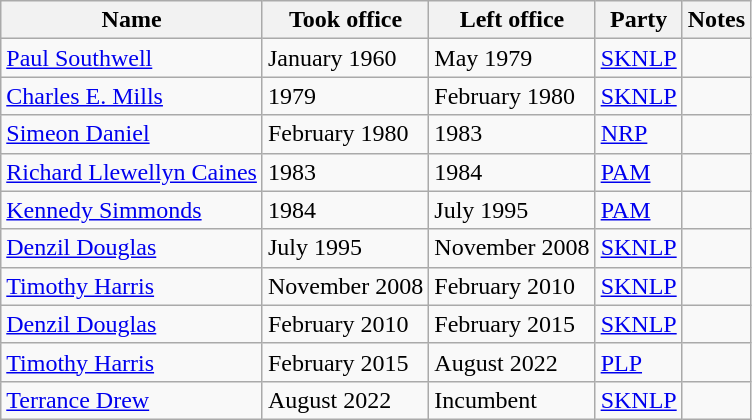<table class="wikitable">
<tr>
<th>Name</th>
<th>Took office</th>
<th>Left office</th>
<th>Party</th>
<th>Notes</th>
</tr>
<tr>
<td><a href='#'>Paul Southwell</a></td>
<td>January 1960</td>
<td>May 1979</td>
<td><a href='#'>SKNLP</a></td>
<td></td>
</tr>
<tr>
<td><a href='#'>Charles E. Mills</a></td>
<td>1979</td>
<td>February 1980</td>
<td><a href='#'>SKNLP</a></td>
<td></td>
</tr>
<tr>
<td><a href='#'>Simeon Daniel</a></td>
<td>February 1980</td>
<td>1983</td>
<td><a href='#'>NRP</a></td>
<td></td>
</tr>
<tr>
<td><a href='#'>Richard Llewellyn Caines</a></td>
<td>1983</td>
<td>1984</td>
<td><a href='#'>PAM</a></td>
<td></td>
</tr>
<tr>
<td><a href='#'>Kennedy Simmonds</a></td>
<td>1984</td>
<td>July 1995</td>
<td><a href='#'>PAM</a></td>
<td></td>
</tr>
<tr>
<td><a href='#'>Denzil Douglas</a></td>
<td>July 1995</td>
<td>November 2008</td>
<td><a href='#'>SKNLP</a></td>
<td></td>
</tr>
<tr>
<td><a href='#'>Timothy Harris</a></td>
<td>November 2008</td>
<td>February 2010</td>
<td><a href='#'>SKNLP</a></td>
<td></td>
</tr>
<tr>
<td><a href='#'>Denzil Douglas</a></td>
<td>February 2010</td>
<td>February 2015</td>
<td><a href='#'>SKNLP</a></td>
<td></td>
</tr>
<tr>
<td><a href='#'>Timothy Harris</a></td>
<td>February 2015</td>
<td>August 2022</td>
<td><a href='#'>PLP</a></td>
<td></td>
</tr>
<tr>
<td><a href='#'>Terrance Drew</a></td>
<td>August 2022</td>
<td>Incumbent</td>
<td><a href='#'>SKNLP</a></td>
<td></td>
</tr>
</table>
